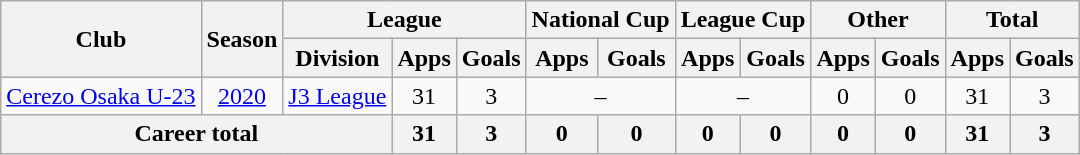<table class="wikitable" style="text-align: center">
<tr>
<th rowspan="2">Club</th>
<th rowspan="2">Season</th>
<th colspan="3">League</th>
<th colspan="2">National Cup</th>
<th colspan="2">League Cup</th>
<th colspan="2">Other</th>
<th colspan="2">Total</th>
</tr>
<tr>
<th>Division</th>
<th>Apps</th>
<th>Goals</th>
<th>Apps</th>
<th>Goals</th>
<th>Apps</th>
<th>Goals</th>
<th>Apps</th>
<th>Goals</th>
<th>Apps</th>
<th>Goals</th>
</tr>
<tr>
<td><a href='#'>Cerezo Osaka U-23</a></td>
<td><a href='#'>2020</a></td>
<td><a href='#'>J3 League</a></td>
<td>31</td>
<td>3</td>
<td colspan="2">–</td>
<td colspan="2">–</td>
<td>0</td>
<td>0</td>
<td>31</td>
<td>3</td>
</tr>
<tr>
<th colspan=3>Career total</th>
<th>31</th>
<th>3</th>
<th>0</th>
<th>0</th>
<th>0</th>
<th>0</th>
<th>0</th>
<th>0</th>
<th>31</th>
<th>3</th>
</tr>
</table>
